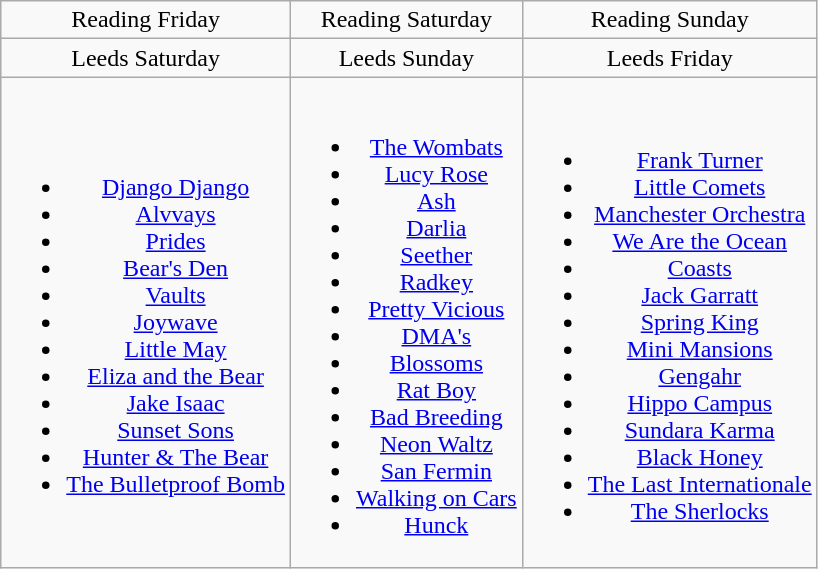<table class="wikitable" style="text-align:center;">
<tr>
<td>Reading Friday</td>
<td>Reading Saturday</td>
<td>Reading Sunday</td>
</tr>
<tr>
<td>Leeds Saturday</td>
<td>Leeds Sunday</td>
<td>Leeds Friday</td>
</tr>
<tr>
<td><br><ul><li><a href='#'>Django Django</a></li><li><a href='#'>Alvvays</a></li><li><a href='#'>Prides</a></li><li><a href='#'>Bear's Den</a></li><li><a href='#'>Vaults</a></li><li><a href='#'>Joywave</a></li><li><a href='#'>Little May</a></li><li><a href='#'>Eliza and the Bear</a></li><li><a href='#'>Jake Isaac</a></li><li><a href='#'>Sunset Sons</a></li><li><a href='#'>Hunter & The Bear</a></li><li><a href='#'>The Bulletproof Bomb</a></li></ul></td>
<td><br><ul><li><a href='#'>The Wombats</a></li><li><a href='#'>Lucy Rose</a></li><li><a href='#'>Ash</a></li><li><a href='#'>Darlia</a></li><li><a href='#'>Seether</a></li><li><a href='#'>Radkey</a></li><li><a href='#'>Pretty Vicious</a></li><li><a href='#'>DMA's</a></li><li><a href='#'>Blossoms</a></li><li><a href='#'>Rat Boy</a></li><li><a href='#'>Bad Breeding</a></li><li><a href='#'>Neon Waltz</a></li><li><a href='#'>San Fermin</a></li><li><a href='#'>Walking on Cars</a></li><li><a href='#'>Hunck</a></li></ul></td>
<td><br><ul><li><a href='#'>Frank Turner</a></li><li><a href='#'>Little Comets</a></li><li><a href='#'>Manchester Orchestra</a></li><li><a href='#'>We Are the Ocean</a></li><li><a href='#'>Coasts</a></li><li><a href='#'>Jack Garratt</a></li><li><a href='#'>Spring King</a></li><li><a href='#'>Mini Mansions</a></li><li><a href='#'>Gengahr</a></li><li><a href='#'>Hippo Campus</a></li><li><a href='#'>Sundara Karma</a></li><li><a href='#'>Black Honey</a></li><li><a href='#'>The Last Internationale</a></li><li><a href='#'>The Sherlocks</a></li></ul></td>
</tr>
</table>
